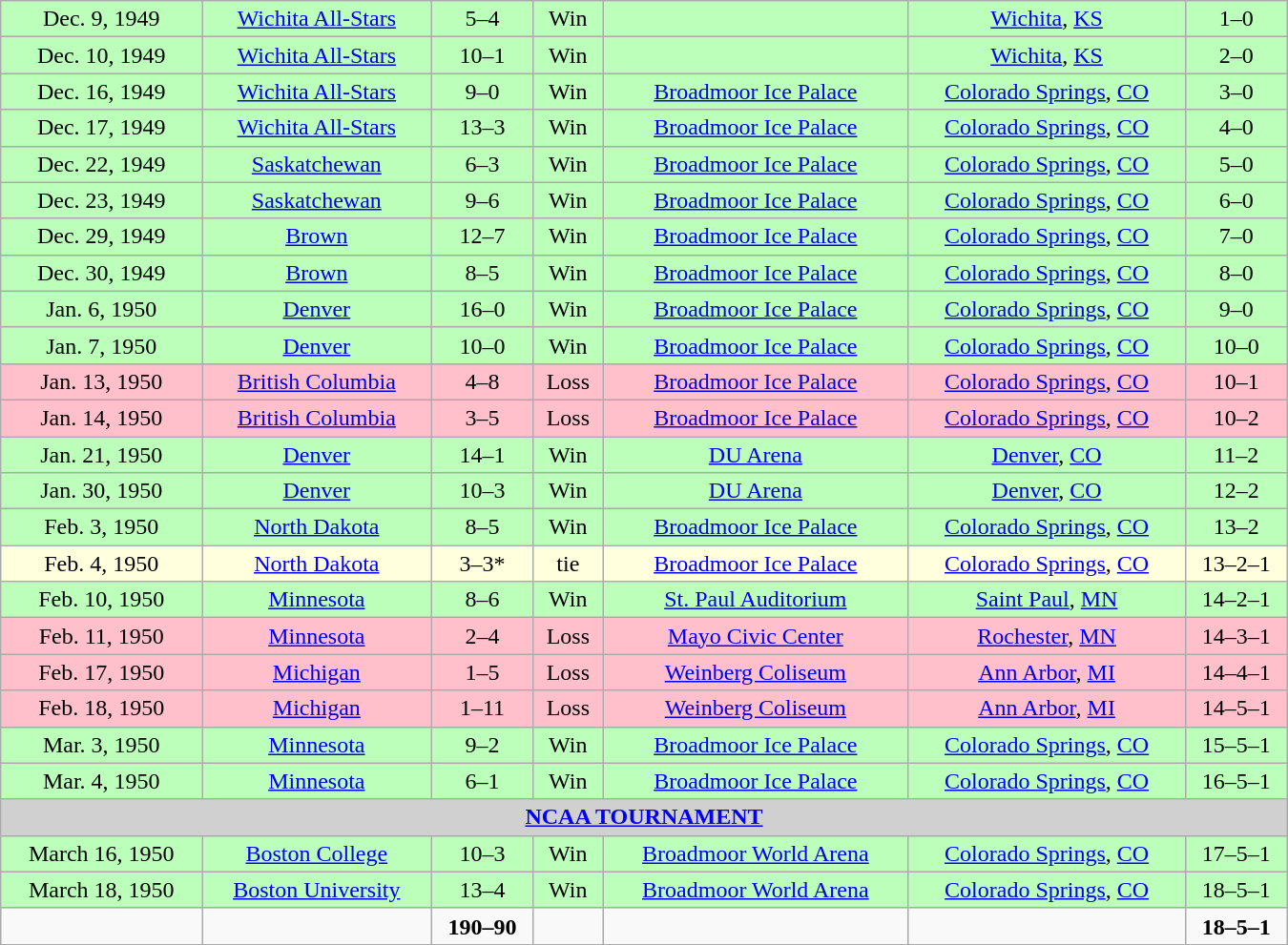<table class="wikitable" width="900">
<tr align="center" bgcolor="bbffbb">
<td>Dec. 9, 1949</td>
<td><a href='#'>Wichita All-Stars</a></td>
<td>5–4</td>
<td>Win</td>
<td></td>
<td><a href='#'>Wichita</a>, <a href='#'>KS</a></td>
<td>1–0</td>
</tr>
<tr align="center" bgcolor="bbffbb">
<td>Dec. 10, 1949</td>
<td><a href='#'>Wichita All-Stars</a></td>
<td>10–1</td>
<td>Win</td>
<td></td>
<td><a href='#'>Wichita</a>, <a href='#'>KS</a></td>
<td>2–0</td>
</tr>
<tr align="center" bgcolor="bbffbb">
<td>Dec. 16, 1949</td>
<td><a href='#'>Wichita All-Stars</a></td>
<td>9–0</td>
<td>Win</td>
<td><a href='#'>Broadmoor Ice Palace</a></td>
<td><a href='#'>Colorado Springs</a>, <a href='#'>CO</a></td>
<td>3–0</td>
</tr>
<tr align="center" bgcolor="bbffbb">
<td>Dec. 17, 1949</td>
<td><a href='#'>Wichita All-Stars</a></td>
<td>13–3</td>
<td>Win</td>
<td><a href='#'>Broadmoor Ice Palace</a></td>
<td><a href='#'>Colorado Springs</a>, <a href='#'>CO</a></td>
<td>4–0</td>
</tr>
<tr align="center" bgcolor="bbffbb">
<td>Dec. 22, 1949</td>
<td><a href='#'>Saskatchewan</a></td>
<td>6–3</td>
<td>Win</td>
<td><a href='#'>Broadmoor Ice Palace</a></td>
<td><a href='#'>Colorado Springs</a>, <a href='#'>CO</a></td>
<td>5–0</td>
</tr>
<tr align="center" bgcolor="bbffbb">
<td>Dec. 23, 1949</td>
<td><a href='#'>Saskatchewan</a></td>
<td>9–6</td>
<td>Win</td>
<td><a href='#'>Broadmoor Ice Palace</a></td>
<td><a href='#'>Colorado Springs</a>, <a href='#'>CO</a></td>
<td>6–0</td>
</tr>
<tr align="center" bgcolor="bbffbb">
<td>Dec. 29, 1949</td>
<td><a href='#'>Brown</a></td>
<td>12–7</td>
<td>Win</td>
<td><a href='#'>Broadmoor Ice Palace</a></td>
<td><a href='#'>Colorado Springs</a>, <a href='#'>CO</a></td>
<td>7–0</td>
</tr>
<tr align="center" bgcolor="bbffbb">
<td>Dec. 30, 1949</td>
<td><a href='#'>Brown</a></td>
<td>8–5</td>
<td>Win</td>
<td><a href='#'>Broadmoor Ice Palace</a></td>
<td><a href='#'>Colorado Springs</a>, <a href='#'>CO</a></td>
<td>8–0</td>
</tr>
<tr align="center" bgcolor="bbffbb">
<td>Jan. 6, 1950</td>
<td><a href='#'>Denver</a></td>
<td>16–0</td>
<td>Win</td>
<td><a href='#'>Broadmoor Ice Palace</a></td>
<td><a href='#'>Colorado Springs</a>, <a href='#'>CO</a></td>
<td>9–0</td>
</tr>
<tr align="center" bgcolor="bbffbb">
<td>Jan. 7, 1950</td>
<td><a href='#'>Denver</a></td>
<td>10–0</td>
<td>Win</td>
<td><a href='#'>Broadmoor Ice Palace</a></td>
<td><a href='#'>Colorado Springs</a>, <a href='#'>CO</a></td>
<td>10–0</td>
</tr>
<tr align="center" bgcolor="pink">
<td>Jan. 13, 1950</td>
<td><a href='#'>British Columbia</a></td>
<td>4–8</td>
<td>Loss</td>
<td><a href='#'>Broadmoor Ice Palace</a></td>
<td><a href='#'>Colorado Springs</a>, <a href='#'>CO</a></td>
<td>10–1</td>
</tr>
<tr align="center" bgcolor="pink">
<td>Jan. 14, 1950</td>
<td><a href='#'>British Columbia</a></td>
<td>3–5</td>
<td>Loss</td>
<td><a href='#'>Broadmoor Ice Palace</a></td>
<td><a href='#'>Colorado Springs</a>, <a href='#'>CO</a></td>
<td>10–2</td>
</tr>
<tr align="center" bgcolor="bbffbb">
<td>Jan. 21, 1950</td>
<td><a href='#'>Denver</a></td>
<td>14–1</td>
<td>Win</td>
<td><a href='#'>DU Arena</a></td>
<td><a href='#'>Denver</a>, <a href='#'>CO</a></td>
<td>11–2</td>
</tr>
<tr align="center" bgcolor="bbffbb">
<td>Jan. 30, 1950</td>
<td><a href='#'>Denver</a></td>
<td>10–3</td>
<td>Win</td>
<td><a href='#'>DU Arena</a></td>
<td><a href='#'>Denver</a>, <a href='#'>CO</a></td>
<td>12–2</td>
</tr>
<tr align="center" bgcolor="bbffbb">
<td>Feb. 3, 1950</td>
<td><a href='#'>North Dakota</a></td>
<td>8–5</td>
<td>Win</td>
<td><a href='#'>Broadmoor Ice Palace</a></td>
<td><a href='#'>Colorado Springs</a>, <a href='#'>CO</a></td>
<td>13–2</td>
</tr>
<tr align="center" bgcolor="ffffdd">
<td>Feb. 4, 1950</td>
<td><a href='#'>North Dakota</a></td>
<td>3–3*</td>
<td>tie</td>
<td><a href='#'>Broadmoor Ice Palace</a></td>
<td><a href='#'>Colorado Springs</a>, <a href='#'>CO</a></td>
<td>13–2–1</td>
</tr>
<tr align="center" bgcolor="bbffbb">
<td>Feb. 10, 1950</td>
<td><a href='#'>Minnesota</a></td>
<td>8–6</td>
<td>Win</td>
<td><a href='#'>St. Paul Auditorium</a></td>
<td><a href='#'>Saint Paul</a>, <a href='#'>MN</a></td>
<td>14–2–1</td>
</tr>
<tr align="center" bgcolor="pink">
<td>Feb. 11, 1950</td>
<td><a href='#'>Minnesota</a></td>
<td>2–4</td>
<td>Loss</td>
<td><a href='#'>Mayo Civic Center</a></td>
<td><a href='#'>Rochester</a>, <a href='#'>MN</a></td>
<td>14–3–1</td>
</tr>
<tr align="center" bgcolor="pink">
<td>Feb. 17, 1950</td>
<td><a href='#'>Michigan</a></td>
<td>1–5</td>
<td>Loss</td>
<td><a href='#'>Weinberg Coliseum</a></td>
<td><a href='#'>Ann Arbor</a>, <a href='#'>MI</a></td>
<td>14–4–1</td>
</tr>
<tr align="center" bgcolor="pink">
<td>Feb. 18, 1950</td>
<td><a href='#'>Michigan</a></td>
<td>1–11</td>
<td>Loss</td>
<td><a href='#'>Weinberg Coliseum</a></td>
<td><a href='#'>Ann Arbor</a>, <a href='#'>MI</a></td>
<td>14–5–1</td>
</tr>
<tr align="center" bgcolor="bbffbb">
<td>Mar. 3, 1950</td>
<td><a href='#'>Minnesota</a></td>
<td>9–2</td>
<td>Win</td>
<td><a href='#'>Broadmoor Ice Palace</a></td>
<td><a href='#'>Colorado Springs</a>, <a href='#'>CO</a></td>
<td>15–5–1</td>
</tr>
<tr align="center" bgcolor="bbffbb">
<td>Mar. 4, 1950</td>
<td><a href='#'>Minnesota</a></td>
<td>6–1</td>
<td>Win</td>
<td><a href='#'>Broadmoor Ice Palace</a></td>
<td><a href='#'>Colorado Springs</a>, <a href='#'>CO</a></td>
<td>16–5–1</td>
</tr>
<tr align="center" bgcolor="#d0d0d0">
<td colspan=7><strong><a href='#'>NCAA TOURNAMENT</a></strong></td>
</tr>
<tr align="center" bgcolor="bbffbb">
<td>March 16, 1950</td>
<td><a href='#'>Boston College</a></td>
<td>10–3</td>
<td>Win</td>
<td><a href='#'>Broadmoor World Arena</a></td>
<td><a href='#'>Colorado Springs</a>, <a href='#'>CO</a></td>
<td>17–5–1</td>
</tr>
<tr align="center" bgcolor="bbffbb">
<td>March 18, 1950</td>
<td><a href='#'>Boston University</a></td>
<td>13–4</td>
<td>Win</td>
<td><a href='#'>Broadmoor World Arena</a></td>
<td><a href='#'>Colorado Springs</a>, <a href='#'>CO</a></td>
<td>18–5–1</td>
</tr>
<tr align="center" bgcolor="">
<td></td>
<td></td>
<td><strong>190–90</strong></td>
<td></td>
<td></td>
<td></td>
<td><strong>18–5–1</strong></td>
</tr>
</table>
